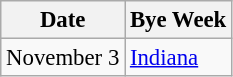<table class="wikitable" style="font-size:95%;">
<tr>
<th>Date</th>
<th>Bye Week</th>
</tr>
<tr>
<td>November 3</td>
<td><a href='#'>Indiana</a></td>
</tr>
</table>
